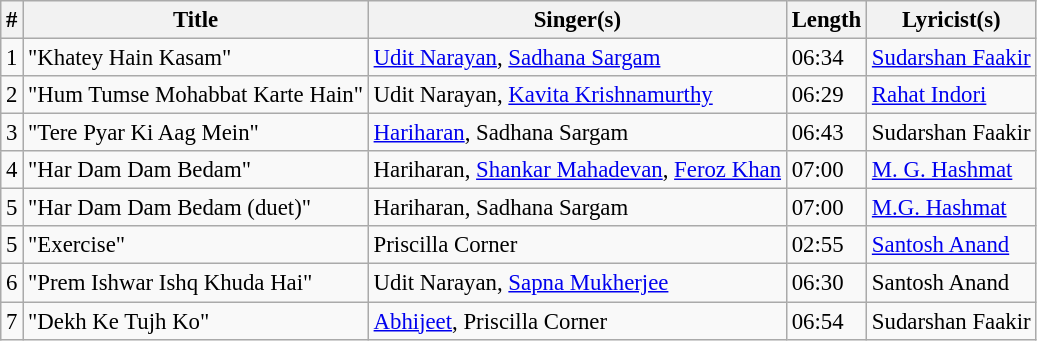<table class="wikitable tracklist" style="font-size:95%;">
<tr>
<th>#</th>
<th>Title</th>
<th>Singer(s)</th>
<th>Length</th>
<th>Lyricist(s)</th>
</tr>
<tr>
<td>1</td>
<td>"Khatey Hain Kasam"</td>
<td><a href='#'>Udit Narayan</a>, <a href='#'>Sadhana Sargam</a></td>
<td>06:34</td>
<td><a href='#'>Sudarshan Faakir</a></td>
</tr>
<tr>
<td>2</td>
<td>"Hum Tumse Mohabbat Karte Hain"</td>
<td>Udit Narayan, <a href='#'>Kavita Krishnamurthy</a></td>
<td>06:29</td>
<td><a href='#'>Rahat Indori</a></td>
</tr>
<tr>
<td>3</td>
<td>"Tere Pyar Ki Aag Mein"</td>
<td><a href='#'>Hariharan</a>, Sadhana Sargam</td>
<td>06:43</td>
<td>Sudarshan Faakir</td>
</tr>
<tr>
<td>4</td>
<td>"Har Dam Dam Bedam"</td>
<td>Hariharan, <a href='#'>Shankar Mahadevan</a>, <a href='#'>Feroz Khan</a></td>
<td>07:00</td>
<td><a href='#'>M. G. Hashmat</a></td>
</tr>
<tr>
<td>5</td>
<td>"Har Dam Dam Bedam (duet)"</td>
<td>Hariharan, Sadhana Sargam</td>
<td>07:00</td>
<td><a href='#'>M.G. Hashmat</a></td>
</tr>
<tr>
<td>5</td>
<td>"Exercise"</td>
<td>Priscilla Corner</td>
<td>02:55</td>
<td><a href='#'>Santosh Anand</a></td>
</tr>
<tr>
<td>6</td>
<td>"Prem Ishwar Ishq Khuda Hai"</td>
<td>Udit Narayan, <a href='#'>Sapna Mukherjee</a></td>
<td>06:30</td>
<td>Santosh Anand</td>
</tr>
<tr>
<td>7</td>
<td>"Dekh Ke Tujh Ko"</td>
<td><a href='#'>Abhijeet</a>, Priscilla Corner</td>
<td>06:54</td>
<td>Sudarshan Faakir</td>
</tr>
</table>
